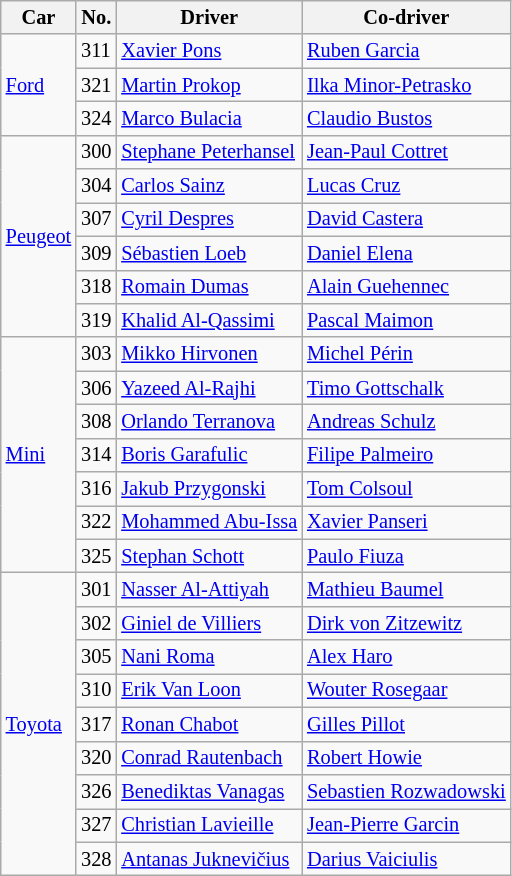<table class="wikitable" style="font-size:85%">
<tr>
<th>Car</th>
<th>No.</th>
<th>Driver</th>
<th>Co-driver</th>
</tr>
<tr>
<td rowspan=3> <a href='#'>Ford</a></td>
<td>311</td>
<td> <a href='#'>Xavier Pons</a></td>
<td> <a href='#'>Ruben Garcia</a></td>
</tr>
<tr>
<td>321</td>
<td> <a href='#'>Martin Prokop</a></td>
<td> <a href='#'>Ilka Minor-Petrasko</a></td>
</tr>
<tr>
<td>324</td>
<td> <a href='#'>Marco Bulacia</a></td>
<td> <a href='#'>Claudio Bustos</a></td>
</tr>
<tr>
<td rowspan=6> <a href='#'>Peugeot</a></td>
<td>300</td>
<td> <a href='#'>Stephane Peterhansel</a></td>
<td> <a href='#'>Jean-Paul Cottret</a></td>
</tr>
<tr>
<td>304</td>
<td> <a href='#'>Carlos Sainz</a></td>
<td> <a href='#'>Lucas Cruz</a></td>
</tr>
<tr>
<td>307</td>
<td> <a href='#'>Cyril Despres</a></td>
<td> <a href='#'>David Castera</a></td>
</tr>
<tr>
<td>309</td>
<td> <a href='#'>Sébastien Loeb</a></td>
<td> <a href='#'>Daniel Elena</a></td>
</tr>
<tr>
<td>318</td>
<td> <a href='#'>Romain Dumas</a></td>
<td> <a href='#'>Alain Guehennec</a></td>
</tr>
<tr>
<td>319</td>
<td> <a href='#'>Khalid Al-Qassimi</a></td>
<td> <a href='#'>Pascal Maimon</a></td>
</tr>
<tr>
<td rowspan=7> <a href='#'>Mini</a></td>
<td>303</td>
<td> <a href='#'>Mikko Hirvonen</a></td>
<td> <a href='#'>Michel Périn</a></td>
</tr>
<tr>
<td>306</td>
<td> <a href='#'>Yazeed Al-Rajhi</a></td>
<td> <a href='#'>Timo Gottschalk</a></td>
</tr>
<tr>
<td>308</td>
<td> <a href='#'>Orlando Terranova</a></td>
<td> <a href='#'>Andreas Schulz</a></td>
</tr>
<tr>
<td>314</td>
<td> <a href='#'>Boris Garafulic</a></td>
<td> <a href='#'>Filipe Palmeiro</a></td>
</tr>
<tr>
<td>316</td>
<td> <a href='#'>Jakub Przygonski</a></td>
<td> <a href='#'>Tom Colsoul</a></td>
</tr>
<tr>
<td>322</td>
<td> <a href='#'>Mohammed Abu-Issa</a></td>
<td> <a href='#'>Xavier Panseri</a></td>
</tr>
<tr>
<td>325</td>
<td> <a href='#'>Stephan Schott</a></td>
<td> <a href='#'>Paulo Fiuza</a></td>
</tr>
<tr>
<td rowspan=9> <a href='#'>Toyota</a></td>
<td>301</td>
<td> <a href='#'>Nasser Al-Attiyah</a></td>
<td> <a href='#'>Mathieu Baumel</a></td>
</tr>
<tr>
<td>302</td>
<td> <a href='#'>Giniel de Villiers</a></td>
<td> <a href='#'>Dirk von Zitzewitz</a></td>
</tr>
<tr>
<td>305</td>
<td> <a href='#'>Nani Roma</a></td>
<td> <a href='#'>Alex Haro</a></td>
</tr>
<tr>
<td>310</td>
<td> <a href='#'>Erik Van Loon</a></td>
<td> <a href='#'>Wouter Rosegaar</a></td>
</tr>
<tr>
<td>317</td>
<td> <a href='#'>Ronan Chabot</a></td>
<td> <a href='#'>Gilles Pillot</a></td>
</tr>
<tr>
<td>320</td>
<td> <a href='#'>Conrad Rautenbach</a></td>
<td> <a href='#'>Robert Howie</a></td>
</tr>
<tr>
<td>326</td>
<td> <a href='#'>Benediktas Vanagas</a></td>
<td> <a href='#'>Sebastien Rozwadowski</a></td>
</tr>
<tr>
<td>327</td>
<td> <a href='#'>Christian Lavieille</a></td>
<td> <a href='#'>Jean-Pierre Garcin</a></td>
</tr>
<tr>
<td>328</td>
<td> <a href='#'>Antanas Juknevičius</a></td>
<td> <a href='#'>Darius Vaiciulis</a></td>
</tr>
</table>
